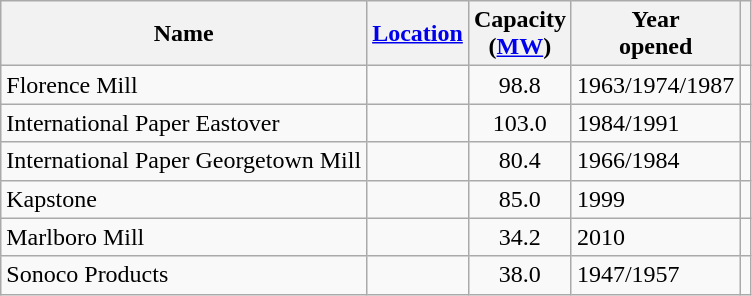<table class="wikitable sortable">
<tr>
<th>Name</th>
<th><a href='#'>Location</a></th>
<th>Capacity<br>(<a href='#'>MW</a>)</th>
<th>Year<br>opened</th>
<th></th>
</tr>
<tr>
<td>Florence Mill</td>
<td></td>
<td align=center>98.8</td>
<td>1963/1974/1987</td>
<td></td>
</tr>
<tr>
<td>International Paper Eastover</td>
<td></td>
<td align=center>103.0</td>
<td>1984/1991</td>
<td></td>
</tr>
<tr>
<td>International Paper Georgetown Mill</td>
<td></td>
<td align=center>80.4</td>
<td>1966/1984</td>
<td></td>
</tr>
<tr>
<td>Kapstone</td>
<td></td>
<td align=center>85.0</td>
<td>1999</td>
<td></td>
</tr>
<tr>
<td>Marlboro Mill</td>
<td></td>
<td align=center>34.2</td>
<td>2010</td>
<td></td>
</tr>
<tr>
<td>Sonoco Products</td>
<td></td>
<td align=center>38.0</td>
<td>1947/1957</td>
<td></td>
</tr>
</table>
